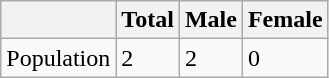<table class="wikitable sortable">
<tr>
<th></th>
<th>Total</th>
<th>Male</th>
<th>Female</th>
</tr>
<tr>
<td>Population</td>
<td>2</td>
<td>2</td>
<td>0</td>
</tr>
</table>
